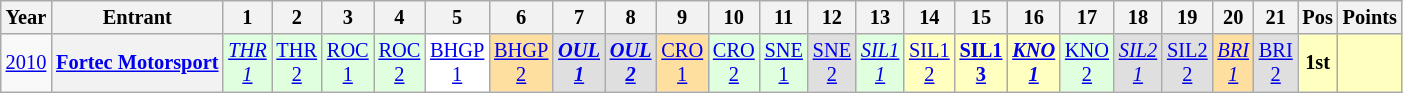<table class="wikitable" style="text-align:center; font-size:85%">
<tr>
<th>Year</th>
<th>Entrant</th>
<th>1</th>
<th>2</th>
<th>3</th>
<th>4</th>
<th>5</th>
<th>6</th>
<th>7</th>
<th>8</th>
<th>9</th>
<th>10</th>
<th>11</th>
<th>12</th>
<th>13</th>
<th>14</th>
<th>15</th>
<th>16</th>
<th>17</th>
<th>18</th>
<th>19</th>
<th>20</th>
<th>21</th>
<th>Pos</th>
<th>Points</th>
</tr>
<tr>
<td><a href='#'>2010</a></td>
<th nowrap><a href='#'>Fortec Motorsport</a></th>
<td style="background:#DFFFDF;"><em><a href='#'>THR<br>1</a></em><br></td>
<td style="background:#DFFFDF;"><a href='#'>THR<br>2</a><br></td>
<td style="background:#DFFFDF;"><a href='#'>ROC<br>1</a><br></td>
<td style="background:#DFFFDF;"><a href='#'>ROC<br>2</a><br></td>
<td style="background:#FFFFFF;"><a href='#'>BHGP<br>1</a><br></td>
<td style="background:#FFDF9F;"><a href='#'>BHGP<br>2</a><br></td>
<td style="background:#DFDFDF;"><strong><em><a href='#'>OUL<br>1</a></em></strong><br></td>
<td style="background:#DFDFDF;"><strong><em><a href='#'>OUL<br>2</a></em></strong><br></td>
<td style="background:#FFDF9F;"><a href='#'>CRO<br>1</a><br></td>
<td style="background:#DFFFDF;"><a href='#'>CRO<br>2</a><br></td>
<td style="background:#DFFFDF;"><a href='#'>SNE<br>1</a><br></td>
<td style="background:#DFDFDF;"><a href='#'>SNE<br>2</a><br></td>
<td style="background:#DFFFDF;"><em><a href='#'>SIL1<br>1</a></em><br></td>
<td style="background:#FFFFBF;"><a href='#'>SIL1<br>2</a><br></td>
<td style="background:#FFFFBF;"><strong><a href='#'>SIL1<br>3</a></strong><br></td>
<td style="background:#FFFFBF;"><strong><em><a href='#'>KNO<br>1</a></em></strong><br></td>
<td style="background:#DFFFDF;"><a href='#'>KNO<br>2</a><br></td>
<td style="background:#DFDFDF;"><em><a href='#'>SIL2<br>1</a></em><br></td>
<td style="background:#DFDFDF;"><a href='#'>SIL2<br>2</a><br></td>
<td style="background:#FFDF9F;"><em><a href='#'>BRI<br>1</a></em><br></td>
<td style="background:#DFDFDF;"><a href='#'>BRI<br>2</a><br></td>
<th style="background:#FFFFBF;">1st</th>
<th style="background:#FFFFBF;"></th>
</tr>
</table>
